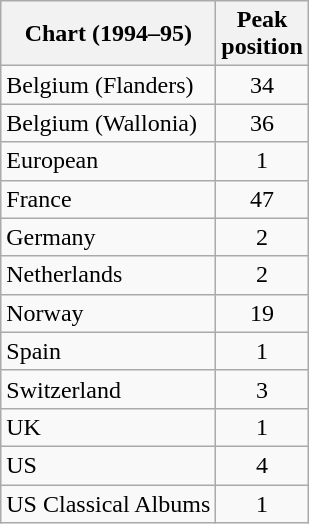<table class="wikitable sortable">
<tr>
<th align="left">Chart (1994–95)</th>
<th align="center">Peak<br>position</th>
</tr>
<tr>
<td align="left">Belgium (Flanders)</td>
<td align="center">34</td>
</tr>
<tr>
<td align="left">Belgium (Wallonia)</td>
<td align="center">36</td>
</tr>
<tr>
<td align="left">European</td>
<td align="center">1</td>
</tr>
<tr>
<td align="left">France</td>
<td align="center">47</td>
</tr>
<tr>
<td align="left">Germany</td>
<td align="center">2</td>
</tr>
<tr>
<td align="left">Netherlands</td>
<td align="center">2</td>
</tr>
<tr>
<td align="left">Norway</td>
<td align="center">19</td>
</tr>
<tr>
<td align="left">Spain</td>
<td align="center">1</td>
</tr>
<tr>
<td align="left">Switzerland</td>
<td align="center">3</td>
</tr>
<tr>
<td align="left">UK</td>
<td align="center">1</td>
</tr>
<tr>
<td align="left">US</td>
<td align="center">4</td>
</tr>
<tr>
<td align="left">US Classical Albums</td>
<td align="center">1</td>
</tr>
</table>
